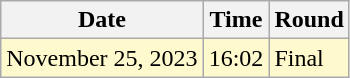<table class="wikitable">
<tr>
<th>Date</th>
<th>Time</th>
<th>Round</th>
</tr>
<tr style=background:lemonchiffon>
<td>November 25, 2023</td>
<td>16:02</td>
<td>Final</td>
</tr>
</table>
